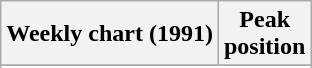<table class="wikitable sortable">
<tr>
<th>Weekly chart (1991)</th>
<th>Peak<br>position</th>
</tr>
<tr>
</tr>
<tr>
</tr>
<tr>
</tr>
</table>
